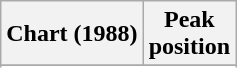<table class="wikitable sortable plainrowheaders">
<tr>
<th scope="col">Chart (1988)</th>
<th scope="col">Peak<br>position</th>
</tr>
<tr>
</tr>
<tr>
</tr>
</table>
